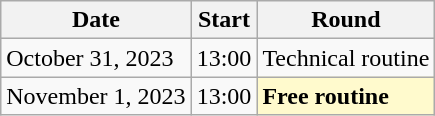<table class=wikitable>
<tr>
<th>Date</th>
<th>Start</th>
<th>Round</th>
</tr>
<tr>
<td>October 31, 2023</td>
<td>13:00</td>
<td>Technical routine</td>
</tr>
<tr>
<td>November 1, 2023</td>
<td>13:00</td>
<td style=background:lemonchiffon><strong>Free routine</strong></td>
</tr>
</table>
